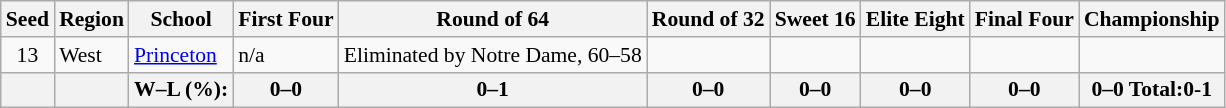<table class="sortable wikitable" style="white-space:nowrap; font-size:90%">
<tr>
<th>Seed</th>
<th>Region</th>
<th>School</th>
<th>First Four</th>
<th>Round of 64</th>
<th>Round of 32</th>
<th>Sweet 16</th>
<th>Elite Eight</th>
<th>Final Four</th>
<th>Championship</th>
</tr>
<tr>
<td align=center>13</td>
<td>West</td>
<td><a href='#'>Princeton</a></td>
<td>n/a</td>
<td>Eliminated by Notre Dame, 60–58</td>
<td></td>
<td></td>
<td></td>
<td></td>
<td></td>
</tr>
<tr>
<th></th>
<th></th>
<th>W–L (%):</th>
<th>0–0 </th>
<th>0–1 </th>
<th>0–0 </th>
<th>0–0 </th>
<th>0–0 </th>
<th>0–0 </th>
<th>0–0 Total:0-1 </th>
</tr>
</table>
